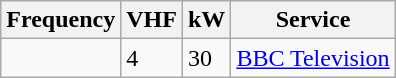<table class="wikitable sortable">
<tr>
<th>Frequency</th>
<th>VHF</th>
<th>kW</th>
<th>Service</th>
</tr>
<tr>
<td></td>
<td>4</td>
<td>30</td>
<td><a href='#'>BBC Television</a></td>
</tr>
</table>
